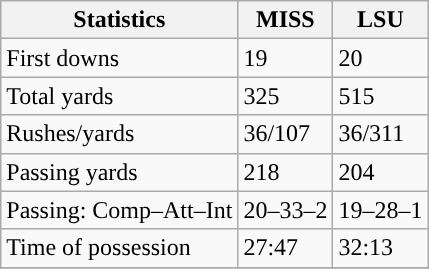<table class="wikitable" style="float: left;">
<tr>
<th>Statistics</th>
<th>MISS</th>
<th>LSU</th>
</tr>
<tr>
<td>First downs</td>
<td>19</td>
<td>20</td>
</tr>
<tr>
<td>Total yards</td>
<td>325</td>
<td>515</td>
</tr>
<tr>
<td>Rushes/yards</td>
<td>36/107</td>
<td>36/311</td>
</tr>
<tr>
<td>Passing yards</td>
<td>218</td>
<td>204</td>
</tr>
<tr>
<td>Passing: Comp–Att–Int</td>
<td>20–33–2</td>
<td>19–28–1</td>
</tr>
<tr>
<td>Time of possession</td>
<td>27:47</td>
<td>32:13</td>
</tr>
<tr>
</tr>
</table>
